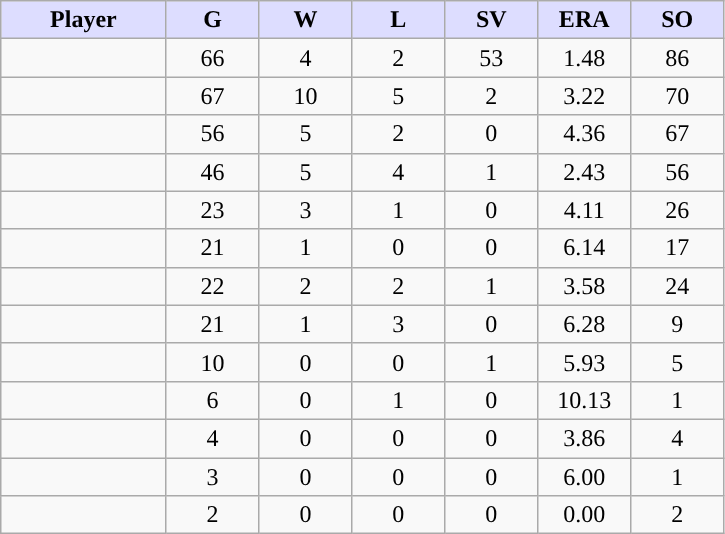<table class="wikitable sortable">
<tr>
<th style="background:#ddf; width:16%;">Player</th>
<th style="background:#ddf; width:9%;">G</th>
<th style="background:#ddf; width:9%;">W</th>
<th style="background:#ddf; width:9%;">L</th>
<th style="background:#ddf; width:9%;">SV</th>
<th style="background:#ddf; width:9%;">ERA</th>
<th style="background:#ddf; width:9%;">SO</th>
</tr>
<tr style="text-align:center;">
<td></td>
<td>66</td>
<td>4</td>
<td>2</td>
<td>53</td>
<td>1.48</td>
<td>86</td>
</tr>
<tr style="text-align:center;">
<td></td>
<td>67</td>
<td>10</td>
<td>5</td>
<td>2</td>
<td>3.22</td>
<td>70</td>
</tr>
<tr style="text-align:center;">
<td></td>
<td>56</td>
<td>5</td>
<td>2</td>
<td>0</td>
<td>4.36</td>
<td>67</td>
</tr>
<tr style="text-align:center;">
<td></td>
<td>46</td>
<td>5</td>
<td>4</td>
<td>1</td>
<td>2.43</td>
<td>56</td>
</tr>
<tr style="text-align:center;">
<td></td>
<td>23</td>
<td>3</td>
<td>1</td>
<td>0</td>
<td>4.11</td>
<td>26</td>
</tr>
<tr style="text-align:center;">
<td></td>
<td>21</td>
<td>1</td>
<td>0</td>
<td>0</td>
<td>6.14</td>
<td>17</td>
</tr>
<tr style="text-align:center;">
<td></td>
<td>22</td>
<td>2</td>
<td>2</td>
<td>1</td>
<td>3.58</td>
<td>24</td>
</tr>
<tr style="text-align:center;">
<td></td>
<td>21</td>
<td>1</td>
<td>3</td>
<td>0</td>
<td>6.28</td>
<td>9</td>
</tr>
<tr style="text-align:center;">
<td></td>
<td>10</td>
<td>0</td>
<td>0</td>
<td>1</td>
<td>5.93</td>
<td>5</td>
</tr>
<tr style="text-align:center;">
<td></td>
<td>6</td>
<td>0</td>
<td>1</td>
<td>0</td>
<td>10.13</td>
<td>1</td>
</tr>
<tr style="text-align:center;">
<td></td>
<td>4</td>
<td>0</td>
<td>0</td>
<td>0</td>
<td>3.86</td>
<td>4</td>
</tr>
<tr style="text-align:center;">
<td></td>
<td>3</td>
<td>0</td>
<td>0</td>
<td>0</td>
<td>6.00</td>
<td>1</td>
</tr>
<tr style="text-align:center;">
<td></td>
<td>2</td>
<td>0</td>
<td>0</td>
<td>0</td>
<td>0.00</td>
<td>2</td>
</tr>
</table>
